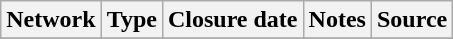<table class="wikitable sortable">
<tr>
<th>Network</th>
<th>Type</th>
<th>Closure date</th>
<th>Notes</th>
<th>Source</th>
</tr>
<tr>
</tr>
</table>
